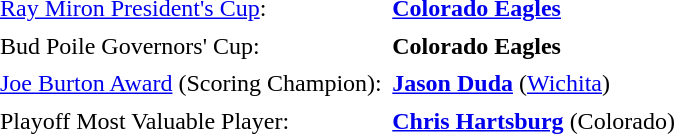<table cellpadding="3" cellspacing="1">
<tr>
<td><a href='#'>Ray Miron President's Cup</a>:</td>
<td><strong><a href='#'>Colorado Eagles</a></strong></td>
</tr>
<tr>
<td>Bud Poile Governors' Cup:</td>
<td><strong>Colorado Eagles</strong></td>
</tr>
<tr>
<td><a href='#'>Joe Burton Award</a> (Scoring Champion):</td>
<td><strong><a href='#'>Jason Duda</a></strong> (<a href='#'>Wichita</a>)</td>
</tr>
<tr>
<td>Playoff Most Valuable Player:</td>
<td><strong><a href='#'>Chris Hartsburg</a></strong> (Colorado)</td>
</tr>
<tr>
</tr>
</table>
